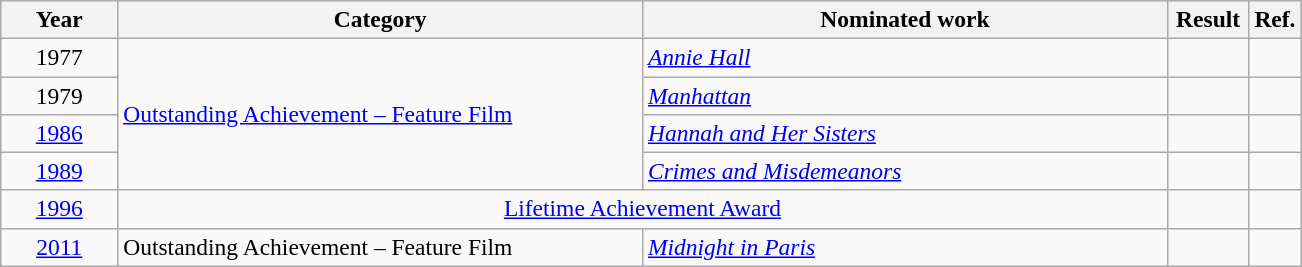<table class="wikitable sortable plainrowheaders" Style=font-size:98%>
<tr>
<th scope="col" style="width:9%;">Year</th>
<th scope="col" style="width:20em;">Category</th>
<th scope="col" style="width:20em;">Nominated work</th>
<th scope="col" style="width:2em;">Result</th>
<th scope="col" style="width:4%;" class="unsortable">Ref.</th>
</tr>
<tr>
<td style="text-align:center;">1977</td>
<td rowspan=4><a href='#'>Outstanding Achievement – Feature Film</a></td>
<td><em><a href='#'>Annie Hall</a></em></td>
<td></td>
<td></td>
</tr>
<tr>
<td style="text-align:center;">1979</td>
<td><em><a href='#'>Manhattan</a></em></td>
<td></td>
<td></td>
</tr>
<tr>
<td style="text-align:center;"><a href='#'>1986</a></td>
<td><em><a href='#'>Hannah and Her Sisters</a></em></td>
<td></td>
<td></td>
</tr>
<tr>
<td style="text-align:center;"><a href='#'>1989</a></td>
<td><em><a href='#'>Crimes and Misdemeanors</a></em></td>
<td></td>
<td></td>
</tr>
<tr>
<td style="text-align:center;"><a href='#'>1996</a></td>
<td colspan="2" align="center"><a href='#'>Lifetime Achievement Award</a></td>
<td></td>
<td></td>
</tr>
<tr>
<td style="text-align:center;"><a href='#'>2011</a></td>
<td>Outstanding Achievement – Feature Film</td>
<td><em><a href='#'>Midnight in Paris</a></em></td>
<td></td>
<td></td>
</tr>
</table>
